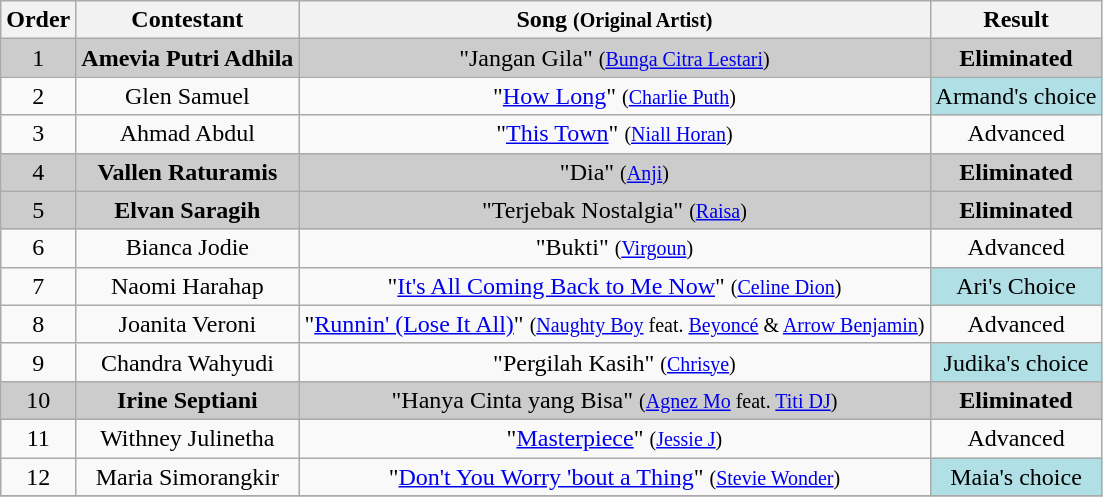<table class="wikitable" style="text-align:center;">
<tr>
<th>Order</th>
<th>Contestant</th>
<th>Song <small>(Original Artist)</small></th>
<th>Result</th>
</tr>
<tr style="background:#ccc;">
<td>1</td>
<td><strong>Amevia Putri Adhila</strong></td>
<td>"Jangan Gila" <small>(<a href='#'>Bunga Citra Lestari</a>)</small></td>
<td><strong>Eliminated</strong></td>
</tr>
<tr>
<td>2</td>
<td>Glen Samuel</td>
<td>"<a href='#'>How Long</a>" <small>(<a href='#'>Charlie Puth</a>)</small></td>
<td style="background:#B0E0E6;">Armand's choice</td>
</tr>
<tr>
<td>3</td>
<td>Ahmad Abdul</td>
<td>"<a href='#'>This Town</a>" <small>(<a href='#'>Niall Horan</a>)</small></td>
<td>Advanced</td>
</tr>
<tr style="background:#ccc;">
<td>4</td>
<td><strong>Vallen Raturamis</strong></td>
<td>"Dia" <small>(<a href='#'>Anji</a>)</small></td>
<td><strong>Eliminated</strong></td>
</tr>
<tr style="background:#ccc;">
<td>5</td>
<td><strong>Elvan Saragih</strong></td>
<td>"Terjebak Nostalgia" <small>(<a href='#'>Raisa</a>)</small></td>
<td><strong>Eliminated</strong></td>
</tr>
<tr>
<td>6</td>
<td>Bianca Jodie</td>
<td>"Bukti" <small>(<a href='#'>Virgoun</a>)</small></td>
<td>Advanced</td>
</tr>
<tr>
<td>7</td>
<td>Naomi Harahap</td>
<td>"<a href='#'>It's All Coming Back to Me Now</a>" <small>(<a href='#'>Celine Dion</a>)</small></td>
<td style="background:#B0E0E6;">Ari's Choice</td>
</tr>
<tr>
<td>8</td>
<td>Joanita Veroni</td>
<td>"<a href='#'>Runnin' (Lose It All)</a>" <small>(<a href='#'>Naughty Boy</a> feat. <a href='#'>Beyoncé</a> & <a href='#'>Arrow Benjamin</a>)</small></td>
<td>Advanced</td>
</tr>
<tr>
<td>9</td>
<td>Chandra Wahyudi</td>
<td>"Pergilah Kasih" <small>(<a href='#'>Chrisye</a>)</small></td>
<td style="background:#B0E0E6;">Judika's choice</td>
</tr>
<tr style="background:#ccc;">
<td>10</td>
<td><strong>Irine Septiani</strong></td>
<td>"Hanya Cinta yang Bisa" <small>(<a href='#'>Agnez Mo</a> feat. <a href='#'>Titi DJ</a>)</small></td>
<td><strong>Eliminated</strong></td>
</tr>
<tr>
<td>11</td>
<td>Withney Julinetha</td>
<td>"<a href='#'>Masterpiece</a>" <small>(<a href='#'>Jessie J</a>)</small></td>
<td>Advanced</td>
</tr>
<tr>
<td>12</td>
<td>Maria Simorangkir</td>
<td>"<a href='#'>Don't You Worry 'bout a Thing</a>" <small>(<a href='#'>Stevie Wonder</a>)</small></td>
<td style="background:#B0E0E6;">Maia's choice</td>
</tr>
<tr>
</tr>
</table>
